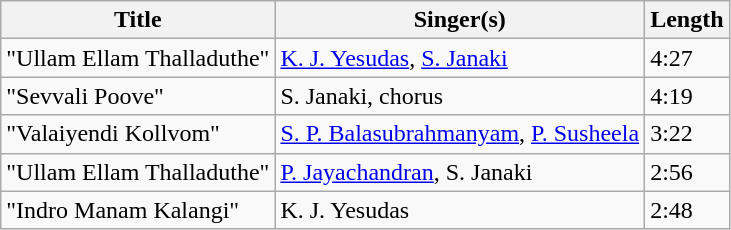<table class="wikitable">
<tr>
<th>Title</th>
<th>Singer(s)</th>
<th>Length</th>
</tr>
<tr>
<td>"Ullam Ellam Thalladuthe"</td>
<td><a href='#'>K. J. Yesudas</a>, <a href='#'>S. Janaki</a></td>
<td>4:27</td>
</tr>
<tr>
<td>"Sevvali Poove"</td>
<td>S. Janaki, chorus</td>
<td>4:19</td>
</tr>
<tr>
<td>"Valaiyendi Kollvom"</td>
<td><a href='#'>S. P. Balasubrahmanyam</a>, <a href='#'>P. Susheela</a></td>
<td>3:22</td>
</tr>
<tr>
<td>"Ullam Ellam Thalladuthe"</td>
<td><a href='#'>P. Jayachandran</a>, S. Janaki</td>
<td>2:56</td>
</tr>
<tr>
<td>"Indro Manam Kalangi"</td>
<td>K. J. Yesudas</td>
<td>2:48</td>
</tr>
</table>
